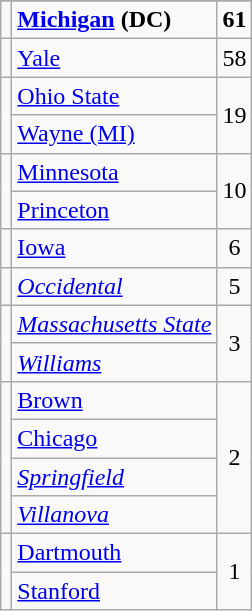<table class="wikitable sortable" style="text-align:center">
<tr>
</tr>
<tr>
<td></td>
<td align=left><strong><a href='#'>Michigan</a></strong> <strong>(DC)</strong></td>
<td><strong>61</strong></td>
</tr>
<tr>
<td></td>
<td align=left><a href='#'>Yale</a></td>
<td>58</td>
</tr>
<tr>
<td rowspan=2></td>
<td align=left><a href='#'>Ohio State</a></td>
<td rowspan=2>19</td>
</tr>
<tr>
<td align=left><a href='#'>Wayne (MI)</a></td>
</tr>
<tr>
<td rowspan=2></td>
<td align=left><a href='#'>Minnesota</a></td>
<td rowspan=2>10</td>
</tr>
<tr>
<td align=left><a href='#'>Princeton</a></td>
</tr>
<tr>
<td></td>
<td align=left><a href='#'>Iowa</a></td>
<td>6</td>
</tr>
<tr>
<td></td>
<td align=left><em><a href='#'>Occidental</a></em></td>
<td>5</td>
</tr>
<tr>
<td rowspan=2></td>
<td align=left><em><a href='#'>Massachusetts State</a></em></td>
<td rowspan=2>3</td>
</tr>
<tr>
<td align=left><em><a href='#'>Williams</a></em></td>
</tr>
<tr>
<td rowspan=4></td>
<td align=left><a href='#'>Brown</a></td>
<td rowspan=4>2</td>
</tr>
<tr>
<td align=left><a href='#'>Chicago</a></td>
</tr>
<tr>
<td align=left><em><a href='#'>Springfield</a></em></td>
</tr>
<tr>
<td align=left><em><a href='#'>Villanova</a></em></td>
</tr>
<tr>
<td rowspan=2></td>
<td align=left><a href='#'>Dartmouth</a></td>
<td rowspan=2>1</td>
</tr>
<tr>
<td align=left><a href='#'>Stanford</a></td>
</tr>
</table>
